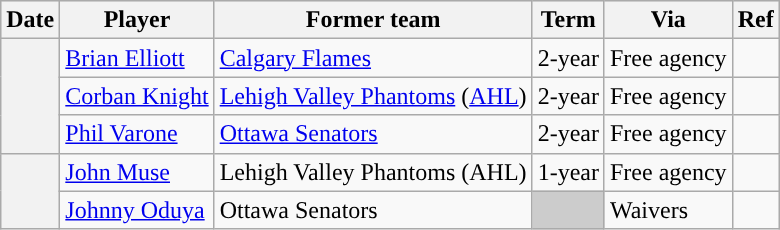<table class="wikitable plainrowheaders">
<tr style="background:#ddd; text-align:center;">
<th>Date</th>
<th>Player</th>
<th>Former team</th>
<th>Term</th>
<th>Via</th>
<th>Ref</th>
</tr>
<tr>
<th scope="row" rowspan=3></th>
<td><a href='#'>Brian Elliott</a></td>
<td><a href='#'>Calgary Flames</a></td>
<td>2-year</td>
<td>Free agency</td>
<td></td>
</tr>
<tr>
<td><a href='#'>Corban Knight</a></td>
<td><a href='#'>Lehigh Valley Phantoms</a> (<a href='#'>AHL</a>)</td>
<td>2-year</td>
<td>Free agency</td>
<td></td>
</tr>
<tr>
<td><a href='#'>Phil Varone</a></td>
<td><a href='#'>Ottawa Senators</a></td>
<td>2-year</td>
<td>Free agency</td>
<td></td>
</tr>
<tr>
<th scope="row" rowspan=2></th>
<td><a href='#'>John Muse</a></td>
<td>Lehigh Valley Phantoms (AHL)</td>
<td>1-year</td>
<td>Free agency</td>
<td></td>
</tr>
<tr>
<td><a href='#'>Johnny Oduya</a></td>
<td>Ottawa Senators</td>
<td style="background:#ccc"></td>
<td>Waivers</td>
<td></td>
</tr>
</table>
